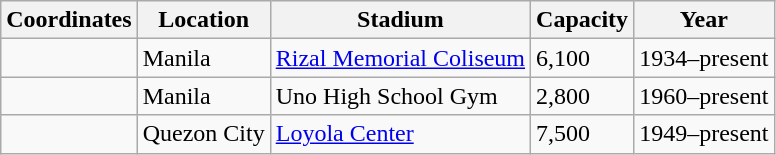<table class=wikitable>
<tr>
<th>Coordinates</th>
<th>Location</th>
<th>Stadium</th>
<th>Capacity</th>
<th>Year</th>
</tr>
<tr>
<td></td>
<td>Manila</td>
<td><a href='#'>Rizal Memorial Coliseum</a></td>
<td>6,100</td>
<td>1934–present</td>
</tr>
<tr>
<td></td>
<td>Manila</td>
<td>Uno High School Gym</td>
<td>2,800</td>
<td>1960–present</td>
</tr>
<tr>
<td></td>
<td>Quezon City</td>
<td><a href='#'>Loyola Center</a></td>
<td>7,500</td>
<td>1949–present</td>
</tr>
</table>
